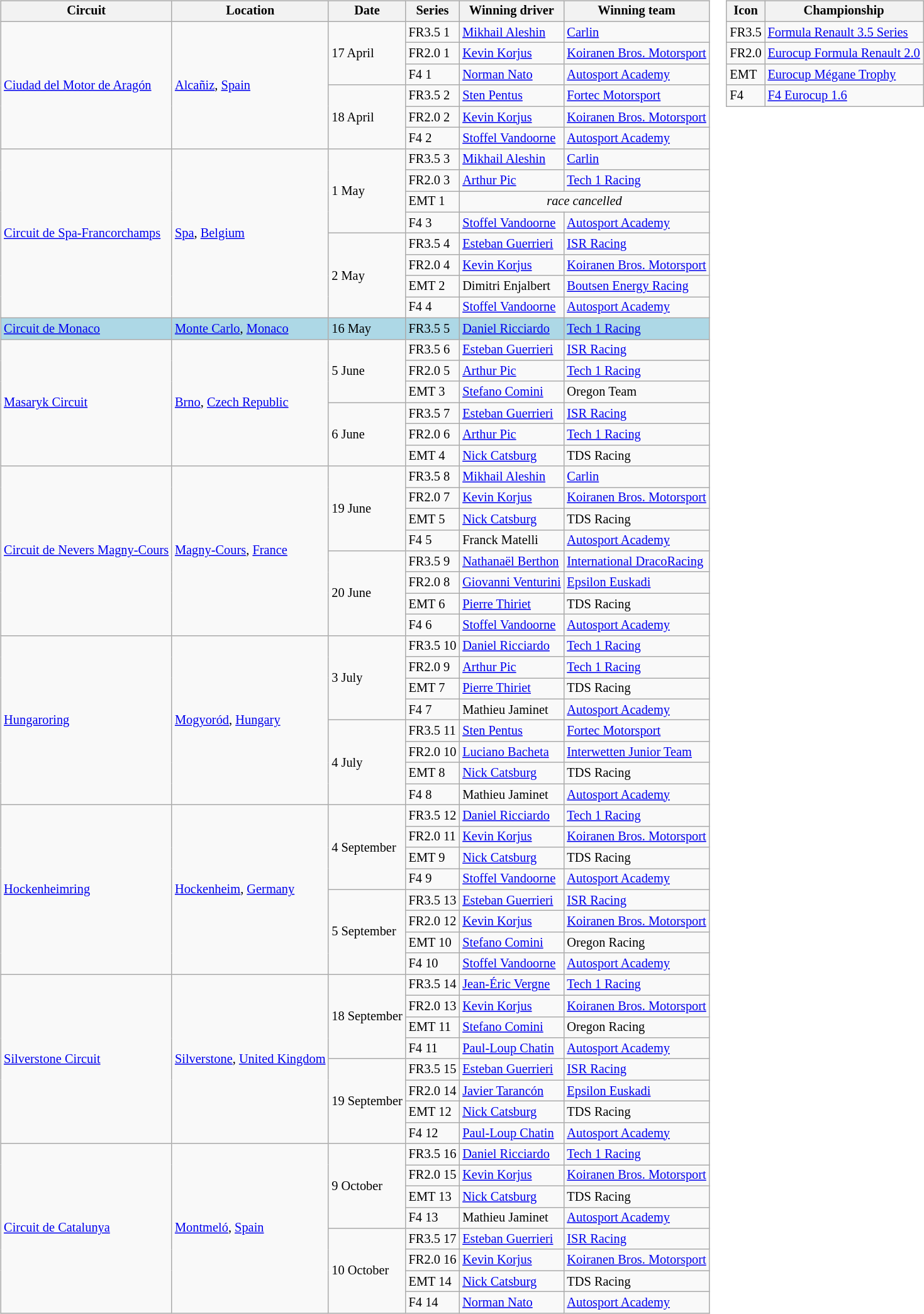<table>
<tr>
<td><br><table class="wikitable" style="font-size: 85%">
<tr>
<th>Circuit</th>
<th>Location</th>
<th>Date</th>
<th>Series</th>
<th>Winning driver</th>
<th>Winning team</th>
</tr>
<tr>
<td rowspan=6> <a href='#'>Ciudad del Motor de Aragón</a></td>
<td rowspan=6><a href='#'>Alcañiz</a>, <a href='#'>Spain</a></td>
<td rowspan=3>17 April</td>
<td>FR3.5 1</td>
<td> <a href='#'>Mikhail Aleshin</a></td>
<td> <a href='#'>Carlin</a></td>
</tr>
<tr>
<td>FR2.0 1</td>
<td> <a href='#'>Kevin Korjus</a></td>
<td> <a href='#'>Koiranen Bros. Motorsport</a></td>
</tr>
<tr>
<td>F4 1</td>
<td> <a href='#'>Norman Nato</a></td>
<td> <a href='#'>Autosport Academy</a></td>
</tr>
<tr>
<td rowspan=3>18 April</td>
<td>FR3.5 2</td>
<td> <a href='#'>Sten Pentus</a></td>
<td> <a href='#'>Fortec Motorsport</a></td>
</tr>
<tr>
<td>FR2.0 2</td>
<td> <a href='#'>Kevin Korjus</a></td>
<td> <a href='#'>Koiranen Bros. Motorsport</a></td>
</tr>
<tr>
<td>F4 2</td>
<td> <a href='#'>Stoffel Vandoorne</a></td>
<td> <a href='#'>Autosport Academy</a></td>
</tr>
<tr>
<td rowspan=8> <a href='#'>Circuit de Spa-Francorchamps</a></td>
<td rowspan=8><a href='#'>Spa</a>, <a href='#'>Belgium</a></td>
<td rowspan=4>1 May</td>
<td>FR3.5 3</td>
<td> <a href='#'>Mikhail Aleshin</a></td>
<td> <a href='#'>Carlin</a></td>
</tr>
<tr>
<td>FR2.0 3</td>
<td> <a href='#'>Arthur Pic</a></td>
<td> <a href='#'>Tech 1 Racing</a></td>
</tr>
<tr>
<td>EMT 1</td>
<td colspan=2 align=center><em>race cancelled</em></td>
</tr>
<tr>
<td>F4 3</td>
<td> <a href='#'>Stoffel Vandoorne</a></td>
<td> <a href='#'>Autosport Academy</a></td>
</tr>
<tr>
<td rowspan=4>2 May</td>
<td>FR3.5 4</td>
<td> <a href='#'>Esteban Guerrieri</a></td>
<td> <a href='#'>ISR Racing</a></td>
</tr>
<tr>
<td>FR2.0 4</td>
<td> <a href='#'>Kevin Korjus</a></td>
<td> <a href='#'>Koiranen Bros. Motorsport</a></td>
</tr>
<tr>
<td>EMT 2</td>
<td> Dimitri Enjalbert</td>
<td> <a href='#'>Boutsen Energy Racing</a></td>
</tr>
<tr>
<td>F4 4</td>
<td> <a href='#'>Stoffel Vandoorne</a></td>
<td> <a href='#'>Autosport Academy</a></td>
</tr>
<tr style="background:lightblue;">
<td> <a href='#'>Circuit de Monaco</a></td>
<td><a href='#'>Monte Carlo</a>, <a href='#'>Monaco</a></td>
<td>16 May</td>
<td>FR3.5 5</td>
<td> <a href='#'>Daniel Ricciardo</a></td>
<td> <a href='#'>Tech 1 Racing</a></td>
</tr>
<tr>
<td rowspan=6> <a href='#'>Masaryk Circuit</a></td>
<td rowspan=6><a href='#'>Brno</a>, <a href='#'>Czech Republic</a></td>
<td rowspan=3>5 June</td>
<td>FR3.5 6</td>
<td> <a href='#'>Esteban Guerrieri</a></td>
<td> <a href='#'>ISR Racing</a></td>
</tr>
<tr>
<td>FR2.0 5</td>
<td> <a href='#'>Arthur Pic</a></td>
<td> <a href='#'>Tech 1 Racing</a></td>
</tr>
<tr>
<td>EMT 3</td>
<td> <a href='#'>Stefano Comini</a></td>
<td> Oregon Team</td>
</tr>
<tr>
<td rowspan=3>6 June</td>
<td>FR3.5 7</td>
<td> <a href='#'>Esteban Guerrieri</a></td>
<td> <a href='#'>ISR Racing</a></td>
</tr>
<tr>
<td>FR2.0 6</td>
<td> <a href='#'>Arthur Pic</a></td>
<td> <a href='#'>Tech 1 Racing</a></td>
</tr>
<tr>
<td>EMT 4</td>
<td> <a href='#'>Nick Catsburg</a></td>
<td> TDS Racing</td>
</tr>
<tr>
<td rowspan=8> <a href='#'>Circuit de Nevers Magny-Cours</a></td>
<td rowspan=8><a href='#'>Magny-Cours</a>, <a href='#'>France</a></td>
<td rowspan=4>19 June</td>
<td>FR3.5 8</td>
<td> <a href='#'>Mikhail Aleshin</a></td>
<td> <a href='#'>Carlin</a></td>
</tr>
<tr>
<td>FR2.0 7</td>
<td> <a href='#'>Kevin Korjus</a></td>
<td> <a href='#'>Koiranen Bros. Motorsport</a></td>
</tr>
<tr>
<td>EMT 5</td>
<td> <a href='#'>Nick Catsburg</a></td>
<td> TDS Racing</td>
</tr>
<tr>
<td>F4 5</td>
<td> Franck Matelli</td>
<td> <a href='#'>Autosport Academy</a></td>
</tr>
<tr>
<td rowspan=4>20 June</td>
<td>FR3.5 9</td>
<td> <a href='#'>Nathanaël Berthon</a></td>
<td> <a href='#'>International DracoRacing</a></td>
</tr>
<tr>
<td>FR2.0 8</td>
<td> <a href='#'>Giovanni Venturini</a></td>
<td> <a href='#'>Epsilon Euskadi</a></td>
</tr>
<tr>
<td>EMT 6</td>
<td> <a href='#'>Pierre Thiriet</a></td>
<td> TDS Racing</td>
</tr>
<tr>
<td>F4 6</td>
<td> <a href='#'>Stoffel Vandoorne</a></td>
<td> <a href='#'>Autosport Academy</a></td>
</tr>
<tr>
<td rowspan=8> <a href='#'>Hungaroring</a></td>
<td rowspan=8><a href='#'>Mogyoród</a>, <a href='#'>Hungary</a></td>
<td rowspan=4>3 July</td>
<td>FR3.5 10</td>
<td> <a href='#'>Daniel Ricciardo</a></td>
<td> <a href='#'>Tech 1 Racing</a></td>
</tr>
<tr>
<td>FR2.0 9</td>
<td> <a href='#'>Arthur Pic</a></td>
<td> <a href='#'>Tech 1 Racing</a></td>
</tr>
<tr>
<td>EMT 7</td>
<td> <a href='#'>Pierre Thiriet</a></td>
<td> TDS Racing</td>
</tr>
<tr>
<td>F4 7</td>
<td> Mathieu Jaminet</td>
<td> <a href='#'>Autosport Academy</a></td>
</tr>
<tr>
<td rowspan=4>4 July</td>
<td>FR3.5 11</td>
<td> <a href='#'>Sten Pentus</a></td>
<td> <a href='#'>Fortec Motorsport</a></td>
</tr>
<tr>
<td>FR2.0 10</td>
<td> <a href='#'>Luciano Bacheta</a></td>
<td> <a href='#'>Interwetten Junior Team</a></td>
</tr>
<tr>
<td>EMT 8</td>
<td> <a href='#'>Nick Catsburg</a></td>
<td> TDS Racing</td>
</tr>
<tr>
<td>F4 8</td>
<td> Mathieu Jaminet</td>
<td> <a href='#'>Autosport Academy</a></td>
</tr>
<tr>
<td rowspan=8> <a href='#'>Hockenheimring</a></td>
<td rowspan=8><a href='#'>Hockenheim</a>, <a href='#'>Germany</a></td>
<td rowspan=4>4 September</td>
<td>FR3.5 12</td>
<td> <a href='#'>Daniel Ricciardo</a></td>
<td> <a href='#'>Tech 1 Racing</a></td>
</tr>
<tr>
<td>FR2.0 11</td>
<td> <a href='#'>Kevin Korjus</a></td>
<td> <a href='#'>Koiranen Bros. Motorsport</a></td>
</tr>
<tr>
<td>EMT 9</td>
<td> <a href='#'>Nick Catsburg</a></td>
<td> TDS Racing</td>
</tr>
<tr>
<td>F4 9</td>
<td> <a href='#'>Stoffel Vandoorne</a></td>
<td> <a href='#'>Autosport Academy</a></td>
</tr>
<tr>
<td rowspan=4>5 September</td>
<td>FR3.5 13</td>
<td> <a href='#'>Esteban Guerrieri</a></td>
<td> <a href='#'>ISR Racing</a></td>
</tr>
<tr>
<td>FR2.0 12</td>
<td> <a href='#'>Kevin Korjus</a></td>
<td> <a href='#'>Koiranen Bros. Motorsport</a></td>
</tr>
<tr>
<td>EMT 10</td>
<td> <a href='#'>Stefano Comini</a></td>
<td> Oregon Racing</td>
</tr>
<tr>
<td>F4 10</td>
<td> <a href='#'>Stoffel Vandoorne</a></td>
<td> <a href='#'>Autosport Academy</a></td>
</tr>
<tr>
<td rowspan=8> <a href='#'>Silverstone Circuit</a></td>
<td rowspan=8><a href='#'>Silverstone</a>, <a href='#'>United Kingdom</a></td>
<td rowspan=4>18 September</td>
<td>FR3.5 14</td>
<td> <a href='#'>Jean-Éric Vergne</a></td>
<td> <a href='#'>Tech 1 Racing</a></td>
</tr>
<tr>
<td>FR2.0 13</td>
<td> <a href='#'>Kevin Korjus</a></td>
<td> <a href='#'>Koiranen Bros. Motorsport</a></td>
</tr>
<tr>
<td>EMT 11</td>
<td> <a href='#'>Stefano Comini</a></td>
<td> Oregon Racing</td>
</tr>
<tr>
<td>F4 11</td>
<td> <a href='#'>Paul-Loup Chatin</a></td>
<td> <a href='#'>Autosport Academy</a></td>
</tr>
<tr>
<td rowspan=4>19 September</td>
<td>FR3.5 15</td>
<td> <a href='#'>Esteban Guerrieri</a></td>
<td> <a href='#'>ISR Racing</a></td>
</tr>
<tr>
<td>FR2.0 14</td>
<td> <a href='#'>Javier Tarancón</a></td>
<td> <a href='#'>Epsilon Euskadi</a></td>
</tr>
<tr>
<td>EMT 12</td>
<td> <a href='#'>Nick Catsburg</a></td>
<td> TDS Racing</td>
</tr>
<tr>
<td>F4 12</td>
<td> <a href='#'>Paul-Loup Chatin</a></td>
<td> <a href='#'>Autosport Academy</a></td>
</tr>
<tr>
<td rowspan=8> <a href='#'>Circuit de Catalunya</a></td>
<td rowspan=8><a href='#'>Montmeló</a>, <a href='#'>Spain</a></td>
<td rowspan=4>9 October</td>
<td>FR3.5 16</td>
<td> <a href='#'>Daniel Ricciardo</a></td>
<td> <a href='#'>Tech 1 Racing</a></td>
</tr>
<tr>
<td>FR2.0 15</td>
<td> <a href='#'>Kevin Korjus</a></td>
<td> <a href='#'>Koiranen Bros. Motorsport</a></td>
</tr>
<tr>
<td>EMT 13</td>
<td> <a href='#'>Nick Catsburg</a></td>
<td> TDS Racing</td>
</tr>
<tr>
<td>F4 13</td>
<td> Mathieu Jaminet</td>
<td> <a href='#'>Autosport Academy</a></td>
</tr>
<tr>
<td rowspan=4>10 October</td>
<td>FR3.5 17</td>
<td> <a href='#'>Esteban Guerrieri</a></td>
<td> <a href='#'>ISR Racing</a></td>
</tr>
<tr>
<td>FR2.0 16</td>
<td> <a href='#'>Kevin Korjus</a></td>
<td> <a href='#'>Koiranen Bros. Motorsport</a></td>
</tr>
<tr>
<td>EMT 14</td>
<td> <a href='#'>Nick Catsburg</a></td>
<td> TDS Racing</td>
</tr>
<tr>
<td>F4 14</td>
<td> <a href='#'>Norman Nato</a></td>
<td> <a href='#'>Autosport Academy</a></td>
</tr>
</table>
</td>
<td valign="top"><br><table class="wikitable" style="font-size: 85%;">
<tr>
<th>Icon</th>
<th>Championship</th>
</tr>
<tr>
<td>FR3.5</td>
<td><a href='#'>Formula Renault 3.5 Series</a></td>
</tr>
<tr>
<td>FR2.0</td>
<td><a href='#'>Eurocup Formula Renault 2.0</a></td>
</tr>
<tr>
<td>EMT</td>
<td><a href='#'>Eurocup Mégane Trophy</a></td>
</tr>
<tr>
<td>F4</td>
<td><a href='#'>F4 Eurocup 1.6</a></td>
</tr>
</table>
</td>
</tr>
</table>
